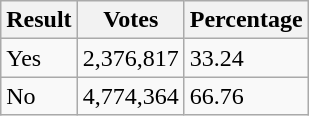<table class="wikitable">
<tr>
<th>Result</th>
<th>Votes</th>
<th>Percentage</th>
</tr>
<tr>
<td>Yes</td>
<td>2,376,817</td>
<td>33.24</td>
</tr>
<tr>
<td>No</td>
<td>4,774,364</td>
<td>66.76</td>
</tr>
</table>
